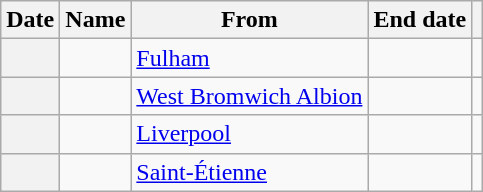<table class="wikitable sortable plainrowheaders">
<tr>
<th scope=col>Date</th>
<th scope=col>Name</th>
<th scope=col>From</th>
<th scope=col>End date</th>
<th scope=col class=unsortable></th>
</tr>
<tr>
<th scope=row></th>
<td></td>
<td><a href='#'>Fulham</a></td>
<td></td>
<td style="text-align:center"></td>
</tr>
<tr>
<th scope=row></th>
<td></td>
<td><a href='#'>West Bromwich Albion</a></td>
<td></td>
<td style="text-align:center"></td>
</tr>
<tr>
<th scope=row></th>
<td></td>
<td><a href='#'>Liverpool</a></td>
<td></td>
<td style="text-align:center"></td>
</tr>
<tr>
<th scope=row></th>
<td></td>
<td><a href='#'>Saint-Étienne</a></td>
<td></td>
<td style="text-align:center"></td>
</tr>
</table>
